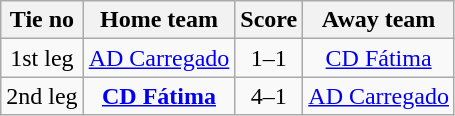<table class="wikitable" style="text-align:center">
<tr>
<th style= width="60px">Tie no</th>
<th style= width="150px">Home team</th>
<th style= width="60px">Score</th>
<th style= width="150px">Away team</th>
</tr>
<tr>
<td>1st leg</td>
<td><a href='#'>AD Carregado</a></td>
<td>1–1</td>
<td><a href='#'>CD Fátima</a></td>
</tr>
<tr>
<td>2nd leg</td>
<td><strong><a href='#'>CD Fátima</a></strong></td>
<td>4–1</td>
<td><a href='#'>AD Carregado</a></td>
</tr>
</table>
